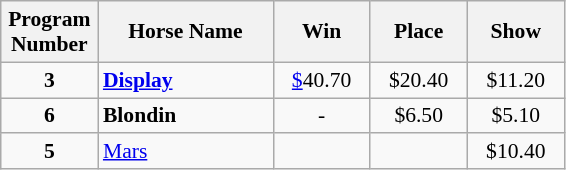<table class="wikitable sortable" style="font-size:90%">
<tr>
<th width="58px">Program <br> Number</th>
<th width="110px">Horse Name <br></th>
<th width="58px">Win <br></th>
<th width="58px">Place <br></th>
<th width="58px">Show <br></th>
</tr>
<tr>
<td align=center><strong>3</strong></td>
<td><strong><a href='#'>Display</a></strong></td>
<td align=center><a href='#'>$</a>40.70</td>
<td align=center>$20.40</td>
<td align=center>$11.20</td>
</tr>
<tr>
<td align=center><strong>6</strong></td>
<td><strong>Blondin</strong></td>
<td align=center>-</td>
<td align=center>$6.50</td>
<td align=center>$5.10</td>
</tr>
<tr>
<td align=center><strong>5</strong></td>
<td><a href='#'>Mars</a></td>
<td align=center></td>
<td align=center></td>
<td align=center>$10.40</td>
</tr>
</table>
